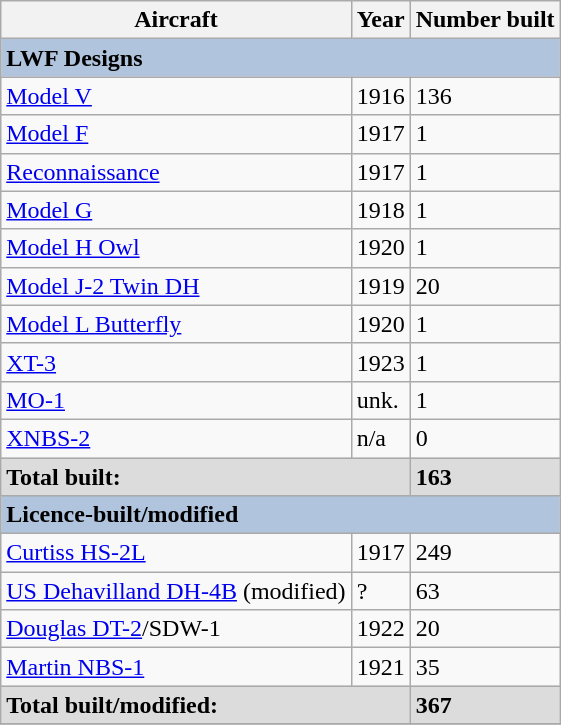<table class="wikitable">
<tr>
<th>Aircraft</th>
<th>Year</th>
<th>Number built</th>
</tr>
<tr>
<td colspan=3 bgcolor=LightSteelBlue><strong>LWF Designs</strong></td>
</tr>
<tr>
<td><a href='#'>Model V</a></td>
<td>1916</td>
<td>136</td>
</tr>
<tr>
<td><a href='#'>Model F</a></td>
<td>1917</td>
<td>1</td>
</tr>
<tr>
<td><a href='#'>Reconnaissance</a></td>
<td>1917</td>
<td>1</td>
</tr>
<tr>
<td><a href='#'>Model G</a></td>
<td>1918</td>
<td>1</td>
</tr>
<tr>
<td><a href='#'>Model H Owl</a></td>
<td>1920</td>
<td>1</td>
</tr>
<tr>
<td><a href='#'>Model J-2 Twin DH</a></td>
<td>1919</td>
<td>20</td>
</tr>
<tr>
<td><a href='#'>Model L Butterfly</a></td>
<td>1920</td>
<td>1</td>
</tr>
<tr>
<td><a href='#'>XT-3</a></td>
<td>1923</td>
<td>1</td>
</tr>
<tr>
<td><a href='#'>MO-1</a></td>
<td>unk.</td>
<td>1</td>
</tr>
<tr>
<td><a href='#'>XNBS-2</a></td>
<td>n/a</td>
<td>0</td>
</tr>
<tr>
<td colspan=2 bgcolor=Gainsboro><strong>Total built:</strong></td>
<td bgcolor=Gainsboro><strong>163</strong></td>
</tr>
<tr>
<td colspan=3 bgcolor=LightSteelBlue><strong>Licence-built/modified</strong></td>
</tr>
<tr>
<td><a href='#'>Curtiss HS-2L</a></td>
<td>1917</td>
<td>249</td>
</tr>
<tr>
<td><a href='#'>US Dehavilland DH-4B</a> (modified)</td>
<td>?</td>
<td>63</td>
</tr>
<tr>
<td><a href='#'>Douglas DT-2</a>/SDW-1</td>
<td>1922</td>
<td>20</td>
</tr>
<tr>
<td><a href='#'>Martin NBS-1</a></td>
<td>1921</td>
<td>35</td>
</tr>
<tr>
<td colspan=2 bgcolor=Gainsboro><strong>Total built/modified:</strong></td>
<td bgcolor=Gainsboro><strong>367</strong></td>
</tr>
<tr>
</tr>
</table>
